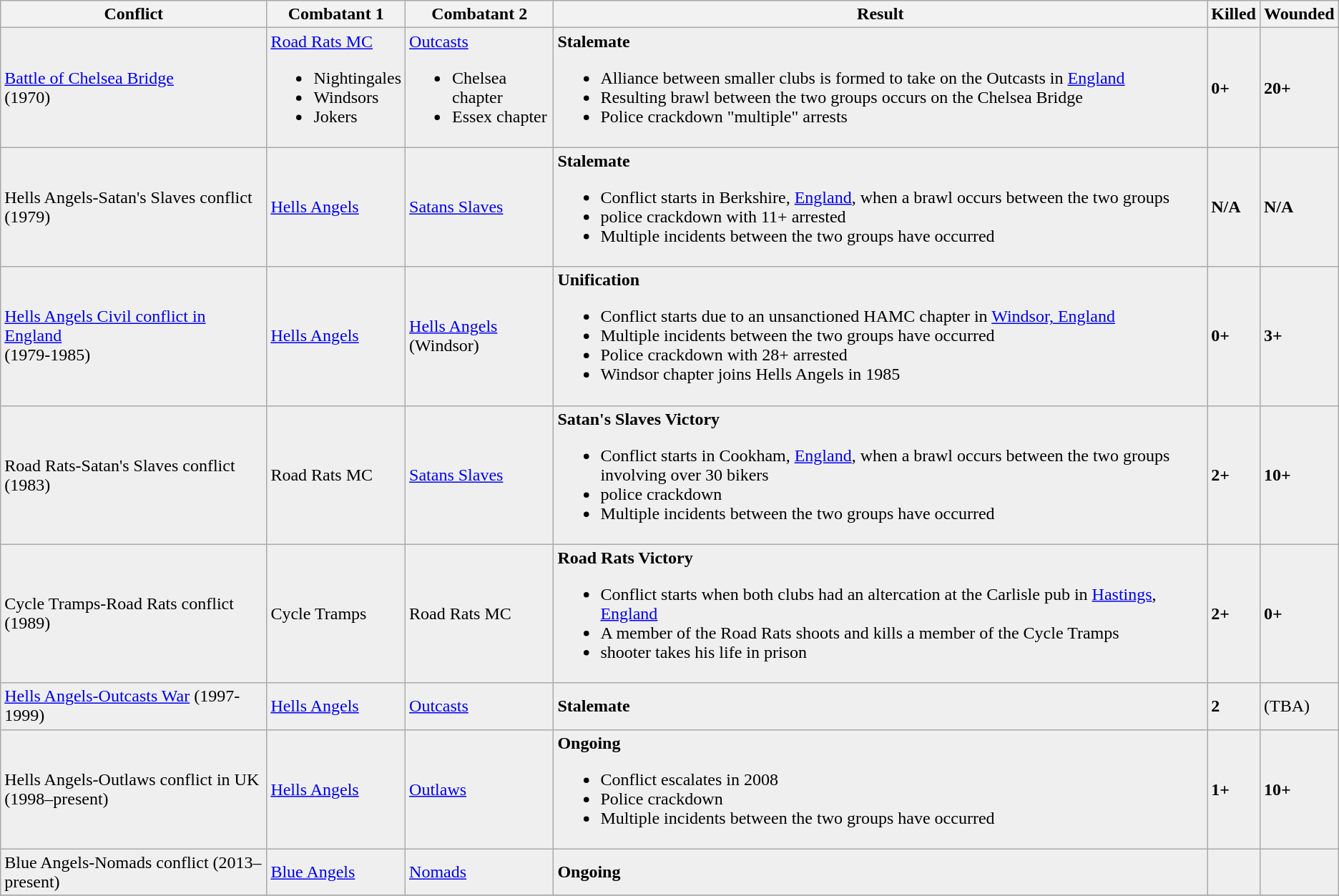<table class="wikitable" style="background:#efefef;">
<tr>
<th>Conflict</th>
<th>Combatant 1</th>
<th>Combatant 2</th>
<th>Result</th>
<th>Killed</th>
<th>Wounded</th>
</tr>
<tr>
<td><a href='#'>Battle of Chelsea Bridge</a><br> (1970)</td>
<td><a href='#'>Road Rats MC</a><br><ul><li>Nightingales</li><li>Windsors</li><li>Jokers</li></ul></td>
<td><a href='#'>Outcasts</a><br><ul><li>Chelsea chapter</li><li>Essex chapter</li></ul></td>
<td><strong>Stalemate</strong><br><ul><li>Alliance between smaller clubs is formed to take on the Outcasts in <a href='#'>England</a></li><li>Resulting brawl between the two groups occurs on the Chelsea Bridge</li><li>Police crackdown "multiple" arrests</li></ul></td>
<td><strong>0+</strong></td>
<td><strong>20+</strong></td>
</tr>
<tr>
<td>Hells Angels-Satan's Slaves conflict<br> (1979)</td>
<td><a href='#'>Hells Angels</a></td>
<td><a href='#'>Satans Slaves</a></td>
<td><strong>Stalemate</strong><br><ul><li>Conflict starts in Berkshire, <a href='#'>England</a>, when a brawl occurs between the two groups</li><li>police crackdown with 11+ arrested</li><li>Multiple incidents between the two groups have occurred</li></ul></td>
<td><strong>N/A</strong></td>
<td><strong>N/A</strong></td>
</tr>
<tr>
<td><a href='#'>Hells Angels Civil conflict in England</a><br> (1979-1985)</td>
<td><a href='#'>Hells Angels</a></td>
<td><a href='#'>Hells Angels</a><br>(Windsor)</td>
<td><strong>Unification</strong><br><ul><li>Conflict starts due to an unsanctioned HAMC chapter in <a href='#'>Windsor, England</a></li><li>Multiple incidents between the two groups have occurred</li><li>Police crackdown with 28+ arrested</li><li>Windsor chapter joins Hells Angels in 1985</li></ul></td>
<td><strong>0+</strong></td>
<td><strong>3+</strong></td>
</tr>
<tr>
<td>Road Rats-Satan's Slaves conflict<br> (1983)</td>
<td>Road Rats MC</td>
<td><a href='#'>Satans Slaves</a></td>
<td><strong>Satan's Slaves Victory</strong><br><ul><li>Conflict starts in Cookham, <a href='#'>England</a>, when a brawl occurs between the two groups involving over 30 bikers</li><li>police crackdown</li><li>Multiple incidents between the two groups have occurred</li></ul></td>
<td><strong>2+</strong></td>
<td><strong>10+</strong></td>
</tr>
<tr>
<td>Cycle Tramps-Road Rats conflict<br> (1989)</td>
<td>Cycle Tramps</td>
<td>Road Rats MC</td>
<td><strong>Road Rats Victory</strong><br><ul><li>Conflict starts when both clubs had an altercation at the Carlisle pub in <a href='#'>Hastings</a>, <a href='#'>England</a></li><li>A member of the Road Rats shoots and kills a member of the Cycle Tramps</li><li>shooter takes his life in prison</li></ul></td>
<td><strong>2+</strong></td>
<td><strong>0+</strong></td>
</tr>
<tr>
<td><a href='#'>Hells Angels-Outcasts War</a> (1997-1999)</td>
<td><a href='#'>Hells Angels</a></td>
<td><a href='#'>Outcasts</a></td>
<td><strong>Stalemate</strong></td>
<td><strong>2</strong></td>
<td>(TBA)</td>
</tr>
<tr>
<td>Hells Angels-Outlaws conflict in UK<br> (1998–present)</td>
<td><a href='#'>Hells Angels</a></td>
<td><a href='#'>Outlaws</a></td>
<td><strong>Ongoing</strong><br><ul><li>Conflict escalates in 2008</li><li>Police crackdown</li><li>Multiple incidents between the two groups have occurred</li></ul></td>
<td><strong>1+</strong></td>
<td><strong>10+</strong></td>
</tr>
<tr>
<td>Blue Angels-Nomads conflict (2013–present)</td>
<td><a href='#'>Blue Angels</a></td>
<td><a href='#'>Nomads</a></td>
<td><strong>Ongoing</strong></td>
<td></td>
<td></td>
</tr>
<tr>
</tr>
</table>
